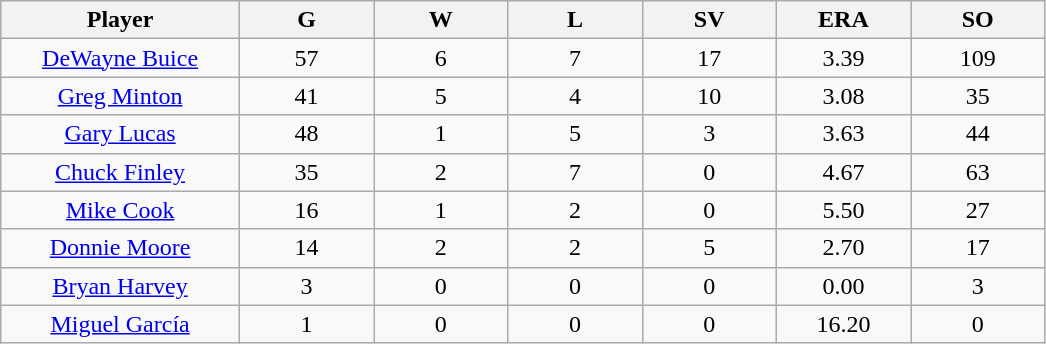<table class="wikitable sortable" Wrong>
<tr>
<th bgcolor="#DDDDFF" width="16%">Player</th>
<th bgcolor="#DDDDFF" width="9%">G</th>
<th bgcolor="#DDDDFF" width="9%">W</th>
<th bgcolor="#DDDDFF" width="9%">L</th>
<th bgcolor="#DDDDFF" width="9%">SV</th>
<th bgcolor="#DDDDFF" width="9%">ERA</th>
<th bgcolor="#DDDDFF" width="9%">SO</th>
</tr>
<tr align=center>
<td><a href='#'>DeWayne Buice</a></td>
<td>57</td>
<td>6</td>
<td>7</td>
<td>17</td>
<td>3.39</td>
<td>109</td>
</tr>
<tr align=center>
<td><a href='#'>Greg Minton</a></td>
<td>41</td>
<td>5</td>
<td>4</td>
<td>10</td>
<td>3.08</td>
<td>35</td>
</tr>
<tr align=center>
<td><a href='#'>Gary Lucas</a></td>
<td>48</td>
<td>1</td>
<td>5</td>
<td>3</td>
<td>3.63</td>
<td>44</td>
</tr>
<tr align=center>
<td><a href='#'>Chuck Finley</a></td>
<td>35</td>
<td>2</td>
<td>7</td>
<td>0</td>
<td>4.67</td>
<td>63</td>
</tr>
<tr align=center>
<td><a href='#'>Mike Cook</a></td>
<td>16</td>
<td>1</td>
<td>2</td>
<td>0</td>
<td>5.50</td>
<td>27</td>
</tr>
<tr align=center>
<td><a href='#'>Donnie Moore</a></td>
<td>14</td>
<td>2</td>
<td>2</td>
<td>5</td>
<td>2.70</td>
<td>17</td>
</tr>
<tr align=center>
<td><a href='#'>Bryan Harvey</a></td>
<td>3</td>
<td>0</td>
<td>0</td>
<td>0</td>
<td>0.00</td>
<td>3</td>
</tr>
<tr align=center>
<td><a href='#'>Miguel García</a></td>
<td>1</td>
<td>0</td>
<td>0</td>
<td>0</td>
<td>16.20</td>
<td>0</td>
</tr>
</table>
